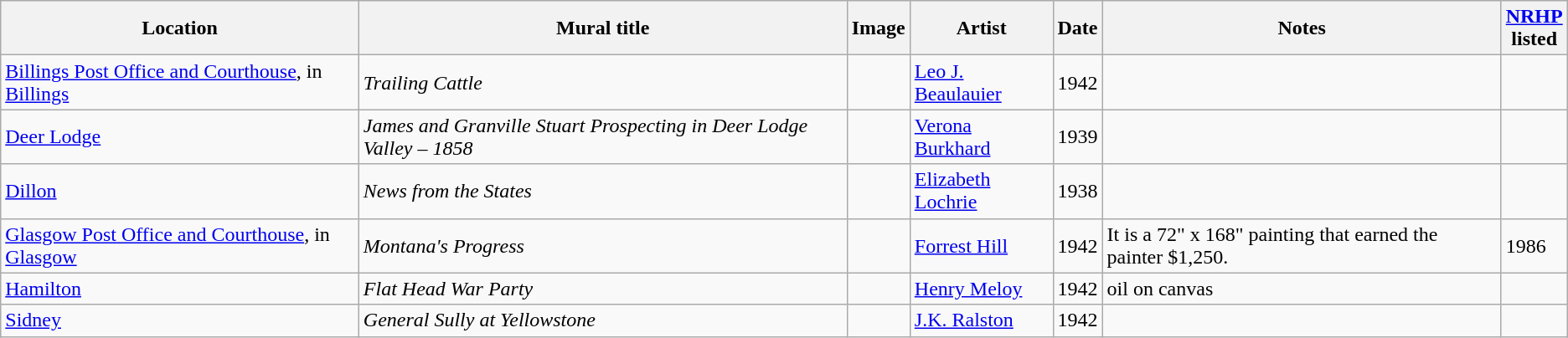<table class="wikitable sortable">
<tr>
<th>Location</th>
<th>Mural title</th>
<th>Image</th>
<th>Artist</th>
<th>Date</th>
<th>Notes</th>
<th><a href='#'>NRHP</a><br>listed</th>
</tr>
<tr>
<td><a href='#'>Billings Post Office and Courthouse</a>, in <a href='#'>Billings</a></td>
<td><em>Trailing Cattle</em></td>
<td></td>
<td><a href='#'>Leo J. Beaulauier</a></td>
<td>1942</td>
<td></td>
<td></td>
</tr>
<tr>
<td><a href='#'>Deer Lodge</a></td>
<td><em>James and Granville Stuart Prospecting in Deer Lodge Valley – 1858</em></td>
<td></td>
<td><a href='#'>Verona Burkhard</a></td>
<td>1939</td>
<td></td>
<td></td>
</tr>
<tr>
<td><a href='#'>Dillon</a></td>
<td><em>News from the States</em></td>
<td></td>
<td><a href='#'>Elizabeth Lochrie</a></td>
<td>1938</td>
<td></td>
<td></td>
</tr>
<tr>
<td><a href='#'>Glasgow Post Office and Courthouse</a>, in <a href='#'>Glasgow</a></td>
<td><em>Montana's Progress</em></td>
<td></td>
<td><a href='#'>Forrest Hill</a></td>
<td>1942</td>
<td>It is a 72" x 168" painting that earned the painter $1,250.</td>
<td>1986</td>
</tr>
<tr>
<td><a href='#'>Hamilton</a></td>
<td><em>Flat Head War Party</em></td>
<td></td>
<td><a href='#'>Henry Meloy</a></td>
<td>1942</td>
<td>oil on canvas</td>
<td></td>
</tr>
<tr>
<td><a href='#'>Sidney</a></td>
<td><em>General Sully at Yellowstone</em></td>
<td></td>
<td><a href='#'>J.K. Ralston</a></td>
<td>1942</td>
<td></td>
<td></td>
</tr>
</table>
